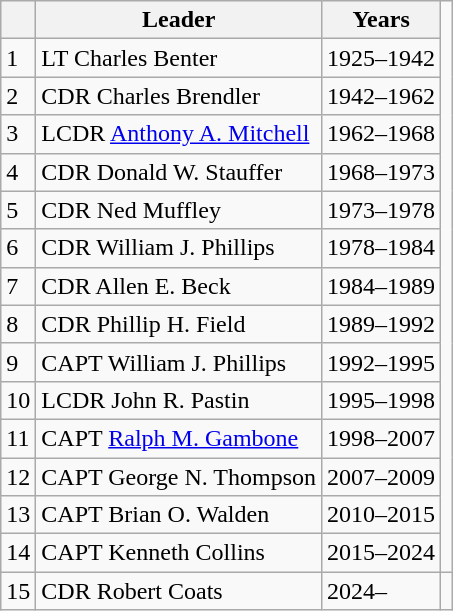<table class="wikitable">
<tr>
<th></th>
<th>Leader</th>
<th>Years</th>
</tr>
<tr>
<td>1</td>
<td>LT Charles Benter</td>
<td>1925–1942</td>
</tr>
<tr>
<td>2</td>
<td>CDR Charles Brendler</td>
<td>1942–1962</td>
</tr>
<tr>
<td>3</td>
<td>LCDR <a href='#'>Anthony A. Mitchell</a></td>
<td>1962–1968</td>
</tr>
<tr>
<td>4</td>
<td>CDR Donald W. Stauffer</td>
<td>1968–1973</td>
</tr>
<tr>
<td>5</td>
<td>CDR Ned Muffley</td>
<td>1973–1978</td>
</tr>
<tr>
<td>6</td>
<td>CDR William J. Phillips</td>
<td>1978–1984</td>
</tr>
<tr>
<td>7</td>
<td>CDR Allen E. Beck</td>
<td>1984–1989</td>
</tr>
<tr>
<td>8</td>
<td>CDR Phillip H. Field</td>
<td>1989–1992</td>
</tr>
<tr>
<td>9</td>
<td>CAPT William J. Phillips</td>
<td>1992–1995</td>
</tr>
<tr>
<td>10</td>
<td>LCDR John R. Pastin</td>
<td>1995–1998</td>
</tr>
<tr>
<td>11</td>
<td>CAPT <a href='#'>Ralph M. Gambone</a></td>
<td>1998–2007</td>
</tr>
<tr>
<td>12</td>
<td>CAPT George N. Thompson</td>
<td>2007–2009</td>
</tr>
<tr>
<td>13</td>
<td>CAPT Brian O. Walden</td>
<td>2010–2015</td>
</tr>
<tr>
<td>14</td>
<td>CAPT Kenneth Collins</td>
<td>2015–2024</td>
</tr>
<tr>
<td>15</td>
<td>CDR Robert Coats</td>
<td>2024–</td>
<td></td>
</tr>
</table>
